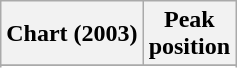<table class="wikitable sortable plainrowheaders" style="text-align:center">
<tr>
<th>Chart (2003)</th>
<th>Peak<br>position</th>
</tr>
<tr>
</tr>
<tr>
</tr>
<tr>
</tr>
<tr>
</tr>
<tr>
</tr>
<tr>
</tr>
<tr>
</tr>
<tr>
</tr>
</table>
